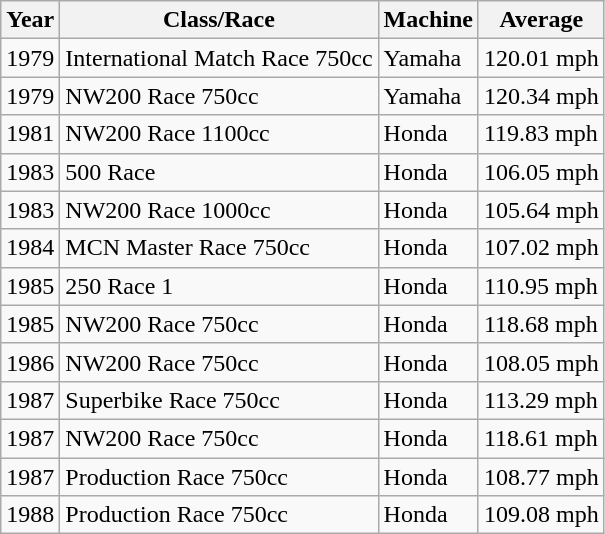<table class="wikitable" border="1">
<tr>
<th>Year</th>
<th>Class/Race</th>
<th>Machine</th>
<th>Average</th>
</tr>
<tr>
<td>1979</td>
<td>International Match Race 750cc</td>
<td>Yamaha</td>
<td>120.01 mph</td>
</tr>
<tr>
<td>1979</td>
<td>NW200 Race 750cc</td>
<td>Yamaha</td>
<td>120.34 mph</td>
</tr>
<tr>
<td>1981</td>
<td>NW200 Race 1100cc</td>
<td>Honda</td>
<td>119.83 mph</td>
</tr>
<tr>
<td>1983</td>
<td>500 Race</td>
<td>Honda</td>
<td>106.05 mph</td>
</tr>
<tr>
<td>1983</td>
<td>NW200 Race 1000cc</td>
<td>Honda</td>
<td>105.64 mph</td>
</tr>
<tr>
<td>1984</td>
<td>MCN Master Race 750cc</td>
<td>Honda</td>
<td>107.02 mph</td>
</tr>
<tr>
<td>1985</td>
<td>250 Race 1</td>
<td>Honda</td>
<td>110.95 mph</td>
</tr>
<tr>
<td>1985</td>
<td>NW200 Race 750cc</td>
<td>Honda</td>
<td>118.68 mph</td>
</tr>
<tr>
<td>1986</td>
<td>NW200 Race 750cc</td>
<td>Honda</td>
<td>108.05 mph</td>
</tr>
<tr>
<td>1987</td>
<td>Superbike Race 750cc</td>
<td>Honda</td>
<td>113.29 mph</td>
</tr>
<tr>
<td>1987</td>
<td>NW200 Race 750cc</td>
<td>Honda</td>
<td>118.61 mph</td>
</tr>
<tr>
<td>1987</td>
<td>Production Race 750cc</td>
<td>Honda</td>
<td>108.77 mph</td>
</tr>
<tr>
<td>1988</td>
<td>Production Race 750cc</td>
<td>Honda</td>
<td>109.08 mph</td>
</tr>
</table>
